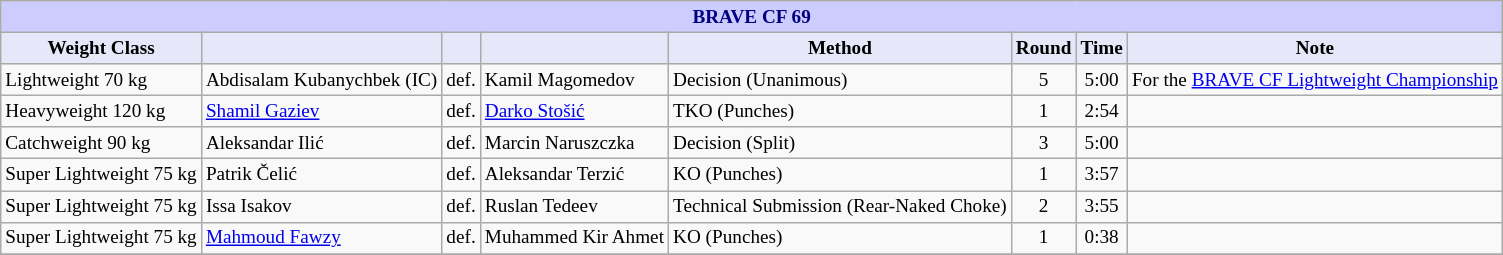<table class="wikitable" style="font-size: 80%;">
<tr>
<th colspan="8" style="background-color: #ccf; color: #000080; text-align: center;"><strong>BRAVE CF 69</strong></th>
</tr>
<tr>
<th colspan="1" style="background-color: #E6E8FA; color: #000000; text-align: center;">Weight Class</th>
<th colspan="1" style="background-color: #E6E8FA; color: #000000; text-align: center;"></th>
<th colspan="1" style="background-color: #E6E8FA; color: #000000; text-align: center;"></th>
<th colspan="1" style="background-color: #E6E8FA; color: #000000; text-align: center;"></th>
<th colspan="1" style="background-color: #E6E8FA; color: #000000; text-align: center;">Method</th>
<th colspan="1" style="background-color: #E6E8FA; color: #000000; text-align: center;">Round</th>
<th colspan="1" style="background-color: #E6E8FA; color: #000000; text-align: center;">Time</th>
<th colspan="1" style="background-color: #E6E8FA; color: #000000; text-align: center;">Note</th>
</tr>
<tr>
<td>Lightweight 70 kg</td>
<td> Abdisalam Kubanychbek (IC)</td>
<td align=center>def.</td>
<td> Kamil Magomedov</td>
<td>Decision (Unanimous)</td>
<td align=center>5</td>
<td align=center>5:00</td>
<td>For the <a href='#'>BRAVE CF Lightweight Championship</a></td>
</tr>
<tr>
<td>Heavyweight 120 kg</td>
<td> <a href='#'>Shamil Gaziev</a></td>
<td>def.</td>
<td> <a href='#'>Darko Stošić</a></td>
<td>TKO (Punches)</td>
<td align=center>1</td>
<td align=center>2:54</td>
<td></td>
</tr>
<tr>
<td>Catchweight 90 kg</td>
<td> Aleksandar Ilić</td>
<td>def.</td>
<td> Marcin Naruszczka</td>
<td>Decision (Split)</td>
<td align=center>3</td>
<td align=center>5:00</td>
<td></td>
</tr>
<tr>
<td>Super Lightweight 75 kg</td>
<td> Patrik Čelić</td>
<td>def.</td>
<td> Aleksandar Terzić</td>
<td>KO (Punches)</td>
<td align=center>1</td>
<td align=center>3:57</td>
<td></td>
</tr>
<tr>
<td>Super Lightweight 75 kg</td>
<td> Issa Isakov</td>
<td align=center>def.</td>
<td> Ruslan Tedeev</td>
<td>Technical Submission (Rear-Naked Choke)</td>
<td align=center>2</td>
<td align=center>3:55</td>
<td></td>
</tr>
<tr>
<td>Super Lightweight 75 kg</td>
<td> <a href='#'>Mahmoud Fawzy</a></td>
<td>def.</td>
<td> Muhammed Kir Ahmet</td>
<td>KO (Punches)</td>
<td align=center>1</td>
<td align=center>0:38</td>
<td></td>
</tr>
<tr>
</tr>
</table>
